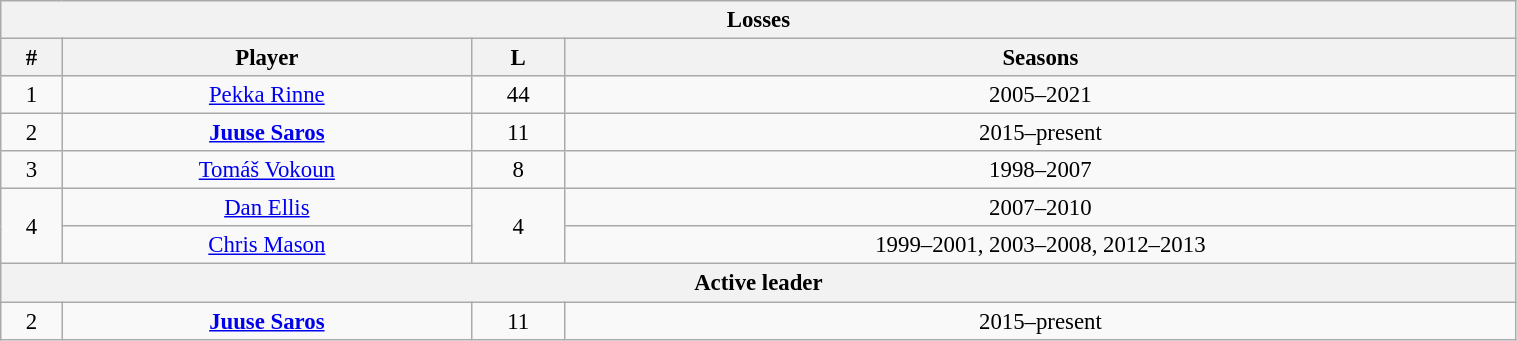<table class="wikitable" style="text-align: center; font-size: 95%" width="80%">
<tr>
<th colspan="4">Losses</th>
</tr>
<tr>
<th>#</th>
<th>Player</th>
<th>L</th>
<th>Seasons</th>
</tr>
<tr>
<td>1</td>
<td><a href='#'>Pekka Rinne</a></td>
<td>44</td>
<td>2005–2021</td>
</tr>
<tr>
<td>2</td>
<td><strong><a href='#'>Juuse Saros</a></strong></td>
<td>11</td>
<td>2015–present</td>
</tr>
<tr>
<td>3</td>
<td><a href='#'>Tomáš Vokoun</a></td>
<td>8</td>
<td>1998–2007</td>
</tr>
<tr>
<td rowspan="2">4</td>
<td><a href='#'>Dan Ellis</a></td>
<td rowspan="2">4</td>
<td>2007–2010</td>
</tr>
<tr>
<td><a href='#'>Chris Mason</a></td>
<td>1999–2001, 2003–2008, 2012–2013</td>
</tr>
<tr>
<th colspan="4">Active leader</th>
</tr>
<tr>
<td>2</td>
<td><strong><a href='#'>Juuse Saros</a></strong></td>
<td>11</td>
<td>2015–present</td>
</tr>
</table>
